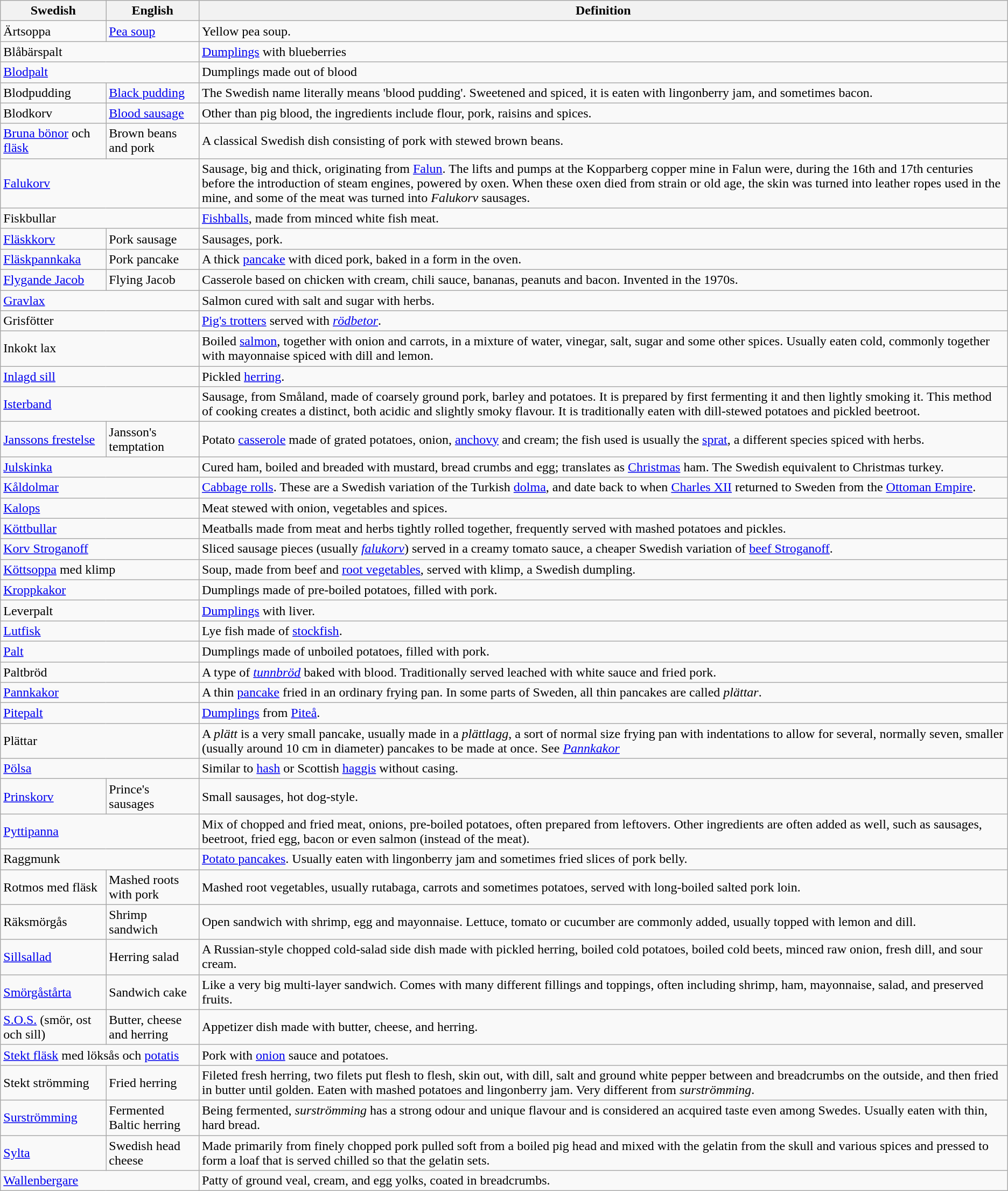<table class="wikitable">
<tr>
<th>Swedish</th>
<th>English</th>
<th>Definition</th>
</tr>
<tr>
<td>Ärtsoppa</td>
<td><a href='#'>Pea soup</a></td>
<td>Yellow pea soup.</td>
</tr>
<tr>
<td colspan=2>Blåbärspalt</td>
<td><a href='#'>Dumplings</a> with blueberries</td>
</tr>
<tr>
<td colspan=2><a href='#'>Blodpalt</a></td>
<td>Dumplings made out of blood</td>
</tr>
<tr>
<td>Blodpudding</td>
<td><a href='#'>Black pudding</a></td>
<td>The Swedish name literally means 'blood pudding'. Sweetened and spiced, it is eaten with lingonberry jam, and sometimes bacon.</td>
</tr>
<tr>
<td>Blodkorv</td>
<td><a href='#'>Blood sausage</a></td>
<td>Other than pig blood, the ingredients include flour, pork, raisins and spices.</td>
</tr>
<tr>
<td><a href='#'>Bruna bönor</a> och <a href='#'>fläsk</a></td>
<td>Brown beans and pork</td>
<td>A classical Swedish dish consisting of pork with stewed brown beans.</td>
</tr>
<tr>
<td colspan=2><a href='#'>Falukorv</a></td>
<td>Sausage, big and thick, originating from <a href='#'>Falun</a>. The lifts and pumps at the Kopparberg copper mine in Falun were, during the 16th and 17th centuries before the introduction of steam engines, powered by oxen. When these oxen died from strain or old age, the skin was turned into leather ropes used in the mine, and some of the meat was turned into <em>Falukorv</em> sausages.</td>
</tr>
<tr>
<td colspan=2>Fiskbullar</td>
<td><a href='#'>Fishballs</a>, made from minced white fish meat.</td>
</tr>
<tr>
<td><a href='#'>Fläskkorv</a></td>
<td>Pork sausage</td>
<td>Sausages, pork.</td>
</tr>
<tr>
<td><a href='#'>Fläskpannkaka</a></td>
<td>Pork pancake</td>
<td>A thick <a href='#'>pancake</a> with diced pork, baked in a form in the oven.</td>
</tr>
<tr>
<td><a href='#'>Flygande Jacob</a></td>
<td>Flying Jacob</td>
<td>Casserole based on chicken with cream, chili sauce, bananas, peanuts and bacon. Invented in the 1970s.</td>
</tr>
<tr>
<td colspan=2><a href='#'>Gravlax</a></td>
<td>Salmon cured with salt and sugar with herbs.</td>
</tr>
<tr>
<td colspan=2>Grisfötter</td>
<td><a href='#'>Pig's trotters</a> served with <em><a href='#'>rödbetor</a></em>.</td>
</tr>
<tr>
<td colspan=2>Inkokt lax</td>
<td>Boiled <a href='#'>salmon</a>, together with onion and carrots, in a mixture of water, vinegar, salt, sugar and some other spices. Usually eaten cold, commonly together with mayonnaise spiced with dill and lemon.</td>
</tr>
<tr>
<td colspan=2><a href='#'>Inlagd sill</a></td>
<td>Pickled <a href='#'>herring</a>.</td>
</tr>
<tr>
<td colspan=2><a href='#'>Isterband</a></td>
<td>Sausage, from Småland, made of coarsely ground pork, barley and potatoes. It is prepared by first fermenting it and then lightly smoking it. This method of cooking creates a distinct, both acidic and slightly smoky flavour. It is traditionally eaten with dill-stewed potatoes and pickled beetroot.</td>
</tr>
<tr>
<td><a href='#'>Janssons frestelse</a></td>
<td>Jansson's temptation</td>
<td>Potato <a href='#'>casserole</a> made of grated potatoes, onion, <a href='#'>anchovy</a> and cream; the fish used is usually the <a href='#'>sprat</a>, a different species spiced with herbs.</td>
</tr>
<tr>
<td colspan=2><a href='#'>Julskinka</a></td>
<td>Cured ham, boiled and breaded with mustard, bread crumbs and egg; translates as <a href='#'>Christmas</a> ham. The Swedish equivalent to Christmas turkey.</td>
</tr>
<tr>
<td colspan=2><a href='#'>Kåldolmar</a></td>
<td><a href='#'>Cabbage rolls</a>. These are a Swedish variation of the Turkish <a href='#'>dolma</a>, and date back to when <a href='#'>Charles XII</a> returned to Sweden from the <a href='#'>Ottoman Empire</a>.</td>
</tr>
<tr>
<td colspan=2><a href='#'>Kalops</a></td>
<td>Meat stewed with onion, vegetables and spices.</td>
</tr>
<tr>
<td colspan=2><a href='#'>Köttbullar</a></td>
<td>Meatballs made from meat and herbs tightly rolled together, frequently served with mashed potatoes and pickles.</td>
</tr>
<tr>
<td colspan=2><a href='#'>Korv Stroganoff</a></td>
<td>Sliced sausage pieces (usually <em><a href='#'>falukorv</a></em>) served in a creamy tomato sauce, a cheaper Swedish variation of <a href='#'>beef Stroganoff</a>.</td>
</tr>
<tr>
<td colspan=2><a href='#'>Köttsoppa</a> med klimp</td>
<td>Soup, made from beef and <a href='#'>root vegetables</a>, served with klimp, a Swedish dumpling.</td>
</tr>
<tr>
<td colspan=2><a href='#'>Kroppkakor</a></td>
<td>Dumplings made of pre-boiled potatoes, filled with pork.</td>
</tr>
<tr>
<td colspan=2>Leverpalt</td>
<td><a href='#'>Dumplings</a> with liver.</td>
</tr>
<tr>
<td colspan=2><a href='#'>Lutfisk</a></td>
<td>Lye fish made of <a href='#'>stockfish</a>.</td>
</tr>
<tr>
<td colspan=2><a href='#'>Palt</a></td>
<td>Dumplings made of unboiled potatoes, filled with pork.</td>
</tr>
<tr>
<td colspan=2>Paltbröd</td>
<td>A type of <em><a href='#'>tunnbröd</a></em> baked with blood. Traditionally served leached with white sauce and fried pork.</td>
</tr>
<tr>
<td colspan=2><a href='#'>Pannkakor</a></td>
<td>A thin <a href='#'>pancake</a> fried in an ordinary frying pan. In some parts of Sweden, all thin pancakes are called <em>plättar</em>.</td>
</tr>
<tr>
<td colspan=2><a href='#'>Pitepalt</a></td>
<td><a href='#'>Dumplings</a> from <a href='#'>Piteå</a>.</td>
</tr>
<tr>
<td colspan=2>Plättar</td>
<td>A <em>plätt</em> is a very small pancake, usually made in a <em>plättlagg</em>, a sort of normal size frying pan with indentations to allow for several, normally seven, smaller (usually around 10 cm in diameter) pancakes to be made at once. See <em><a href='#'>Pannkakor</a></em></td>
</tr>
<tr>
<td colspan=2><a href='#'>Pölsa</a></td>
<td>Similar to <a href='#'>hash</a> or Scottish <a href='#'>haggis</a> without casing.</td>
</tr>
<tr>
<td><a href='#'>Prinskorv</a></td>
<td>Prince's sausages</td>
<td>Small sausages, hot dog-style.</td>
</tr>
<tr>
<td colspan=2><a href='#'>Pyttipanna</a></td>
<td>Mix of chopped and fried meat, onions, pre-boiled potatoes, often prepared from leftovers. Other ingredients are often added as well, such as sausages, beetroot, fried egg, bacon or even salmon (instead of the meat).</td>
</tr>
<tr>
<td colspan=2>Raggmunk</td>
<td><a href='#'>Potato pancakes</a>. Usually eaten with lingonberry jam and sometimes fried slices of pork belly.</td>
</tr>
<tr>
<td>Rotmos med fläsk</td>
<td>Mashed roots with pork</td>
<td>Mashed root vegetables, usually rutabaga, carrots and sometimes potatoes, served with long-boiled salted pork loin.</td>
</tr>
<tr>
<td>Räksmörgås</td>
<td>Shrimp sandwich</td>
<td>Open sandwich with shrimp, egg and mayonnaise. Lettuce, tomato or cucumber are commonly added, usually topped with lemon and dill.</td>
</tr>
<tr>
<td><a href='#'>Sillsallad</a></td>
<td>Herring salad</td>
<td>A Russian-style chopped cold-salad side dish made with pickled herring, boiled cold potatoes, boiled cold beets, minced raw onion, fresh dill, and sour cream.</td>
</tr>
<tr>
<td><a href='#'>Smörgåstårta</a></td>
<td>Sandwich cake</td>
<td>Like a very big multi-layer sandwich. Comes with many different fillings and toppings, often including shrimp, ham, mayonnaise, salad, and preserved fruits.</td>
</tr>
<tr>
<td><a href='#'>S.O.S.</a> (smör, ost och sill)</td>
<td>Butter, cheese and herring</td>
<td>Appetizer dish made with butter, cheese, and herring.</td>
</tr>
<tr>
<td colspan=2><a href='#'>Stekt fläsk</a> med löksås och <a href='#'>potatis</a></td>
<td>Pork with <a href='#'>onion</a> sauce and potatoes.</td>
</tr>
<tr>
<td>Stekt strömming</td>
<td>Fried herring</td>
<td>Fileted fresh herring, two filets put flesh to flesh, skin out, with dill, salt and ground white pepper between and breadcrumbs on the outside, and then fried in butter until golden. Eaten with mashed potatoes and lingonberry jam. Very different from <em>surströmming</em>.</td>
</tr>
<tr>
<td><a href='#'>Surströmming</a></td>
<td>Fermented Baltic herring</td>
<td>Being fermented, <em>surströmming</em> has a strong odour and unique flavour and is considered an acquired taste even among Swedes. Usually eaten with thin, hard bread.</td>
</tr>
<tr>
<td><a href='#'>Sylta</a></td>
<td>Swedish head cheese</td>
<td>Made primarily from finely chopped pork pulled soft from a boiled pig head and mixed with the gelatin from the skull and various spices and pressed to form a loaf that is served chilled so that the gelatin sets.</td>
</tr>
<tr>
<td colspan=2><a href='#'>Wallenbergare</a></td>
<td>Patty of ground veal, cream, and egg yolks, coated in breadcrumbs.</td>
</tr>
</table>
